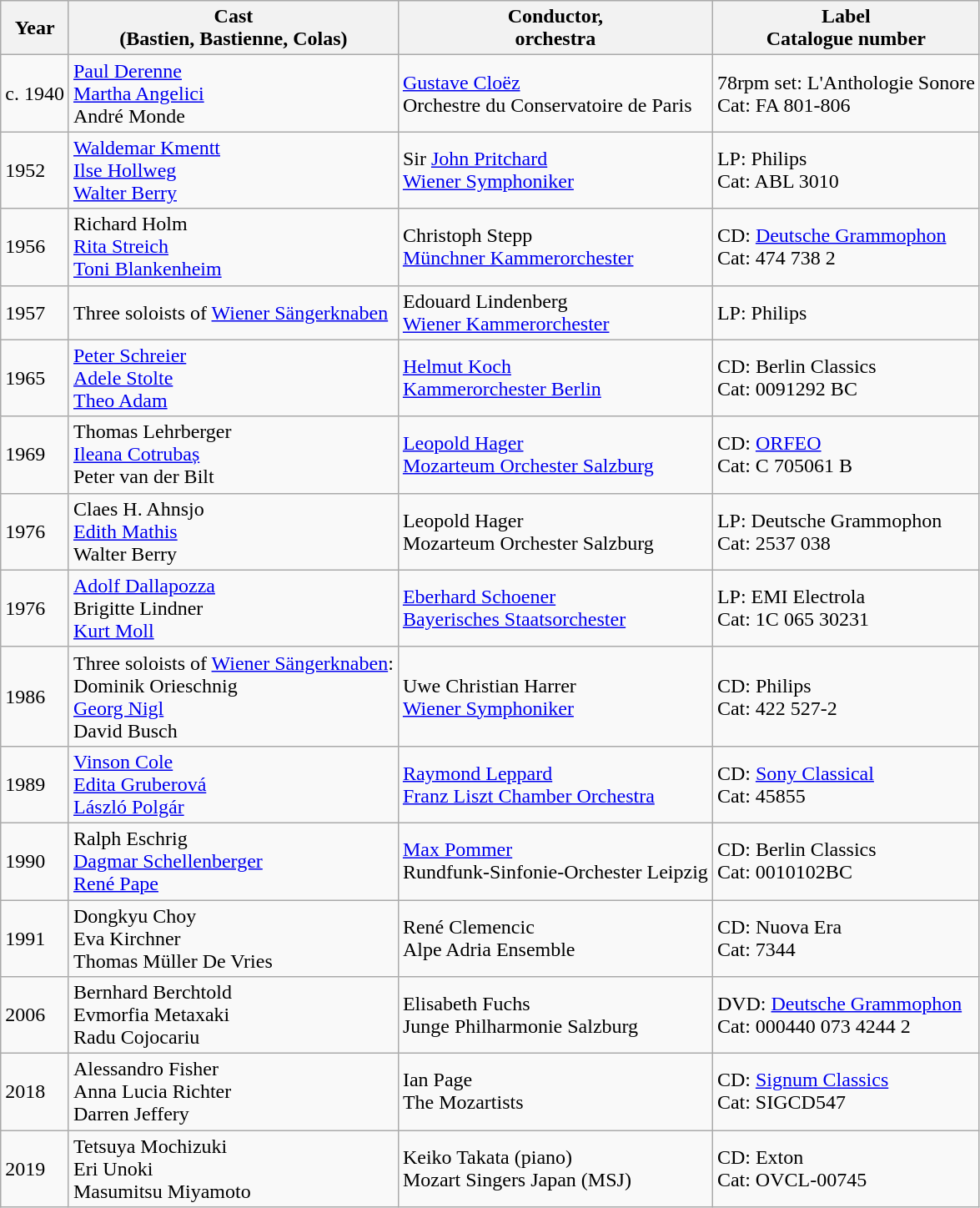<table class="wikitable">
<tr>
<th>Year</th>
<th>Cast<br>(Bastien, Bastienne, Colas)</th>
<th>Conductor,<br>orchestra</th>
<th>Label<br>Catalogue number</th>
</tr>
<tr>
<td>c. 1940</td>
<td><a href='#'>Paul Derenne</a><br><a href='#'>Martha Angelici</a><br>André Monde</td>
<td><a href='#'>Gustave Cloëz</a><br>Orchestre du Conservatoire de Paris</td>
<td>78rpm set: L'Anthologie Sonore<br>Cat: FA 801-806</td>
</tr>
<tr>
<td>1952</td>
<td><a href='#'>Waldemar Kmentt</a><br><a href='#'>Ilse Hollweg</a><br><a href='#'>Walter Berry</a></td>
<td>Sir <a href='#'>John Pritchard</a><br><a href='#'>Wiener Symphoniker</a></td>
<td>LP: Philips<br>Cat: ABL 3010</td>
</tr>
<tr>
<td>1956</td>
<td>Richard Holm<br><a href='#'>Rita Streich</a><br><a href='#'>Toni Blankenheim</a></td>
<td>Christoph Stepp<br><a href='#'>Münchner Kammerorchester</a></td>
<td>CD: <a href='#'>Deutsche Grammophon</a><br>Cat: 474 738 2</td>
</tr>
<tr>
<td>1957</td>
<td>Three soloists of <a href='#'>Wiener Sängerknaben</a></td>
<td>Edouard Lindenberg <br><a href='#'>Wiener Kammerorchester</a></td>
<td>LP: Philips<br></td>
</tr>
<tr>
<td>1965</td>
<td><a href='#'>Peter Schreier</a><br><a href='#'>Adele Stolte</a><br><a href='#'>Theo Adam</a></td>
<td><a href='#'>Helmut Koch</a><br><a href='#'>Kammerorchester Berlin</a></td>
<td>CD: Berlin Classics<br>Cat: 0091292 BC</td>
</tr>
<tr>
<td>1969</td>
<td>Thomas Lehrberger<br><a href='#'>Ileana Cotrubaș</a><br>Peter van der Bilt</td>
<td><a href='#'>Leopold Hager</a><br><a href='#'>Mozarteum Orchester Salzburg</a></td>
<td>CD: <a href='#'>ORFEO</a><br>Cat: C 705061 B</td>
</tr>
<tr>
<td>1976</td>
<td>Claes H. Ahnsjo<br><a href='#'>Edith Mathis</a><br>Walter Berry</td>
<td>Leopold Hager<br>Mozarteum Orchester Salzburg</td>
<td>LP: Deutsche Grammophon<br>Cat: 2537 038</td>
</tr>
<tr>
<td>1976</td>
<td><a href='#'>Adolf Dallapozza</a><br>Brigitte Lindner<br><a href='#'>Kurt Moll</a></td>
<td><a href='#'>Eberhard Schoener</a><br><a href='#'>Bayerisches Staatsorchester</a></td>
<td>LP: EMI Electrola<br>Cat: 1C 065 30231</td>
</tr>
<tr>
<td>1986</td>
<td>Three soloists of <a href='#'>Wiener Sängerknaben</a>:<br>Dominik Orieschnig <br><a href='#'>Georg Nigl</a> <br>David Busch</td>
<td>Uwe Christian Harrer <br><a href='#'>Wiener Symphoniker</a></td>
<td>CD: Philips<br>Cat: 422 527-2</td>
</tr>
<tr>
<td>1989</td>
<td><a href='#'>Vinson Cole</a><br><a href='#'>Edita Gruberová</a><br><a href='#'>László Polgár</a></td>
<td><a href='#'>Raymond Leppard</a><br><a href='#'>Franz Liszt Chamber Orchestra</a></td>
<td>CD: <a href='#'>Sony Classical</a><br>Cat: 45855</td>
</tr>
<tr>
<td>1990</td>
<td>Ralph Eschrig<br><a href='#'>Dagmar Schellenberger</a><br><a href='#'>René Pape</a></td>
<td><a href='#'>Max Pommer</a><br>Rundfunk-Sinfonie-Orchester Leipzig</td>
<td>CD: Berlin Classics<br>Cat: 0010102BC</td>
</tr>
<tr>
<td>1991</td>
<td>Dongkyu Choy<br>Eva Kirchner<br>Thomas Müller De Vries</td>
<td>René Clemencic<br>Alpe Adria Ensemble</td>
<td>CD: Nuova Era<br>Cat: 7344</td>
</tr>
<tr>
<td>2006</td>
<td>Bernhard Berchtold<br>Evmorfia Metaxaki<br>Radu Cojocariu</td>
<td>Elisabeth Fuchs<br>Junge Philharmonie Salzburg</td>
<td>DVD: <a href='#'>Deutsche Grammophon</a><br>Cat: 000440 073 4244 2</td>
</tr>
<tr>
<td>2018</td>
<td>Alessandro Fisher<br>Anna Lucia Richter<br>Darren Jeffery</td>
<td>Ian Page<br>The Mozartists</td>
<td>CD: <a href='#'>Signum Classics</a><br>Cat: SIGCD547</td>
</tr>
<tr>
<td>2019</td>
<td>Tetsuya Mochizuki<br>Eri Unoki<br>Masumitsu Miyamoto</td>
<td>Keiko Takata (piano)<br>Mozart Singers Japan (MSJ)</td>
<td>CD: Exton<br>Cat: OVCL-00745</td>
</tr>
</table>
